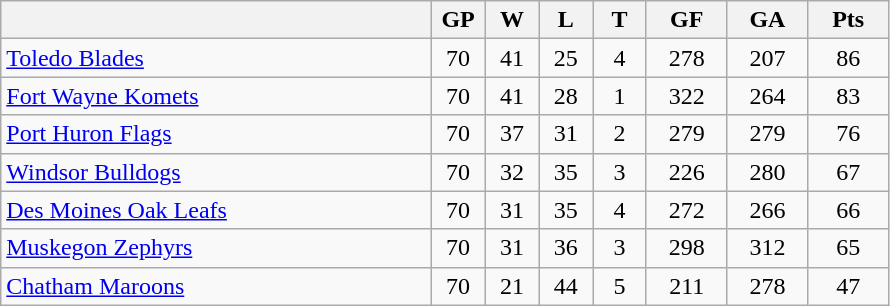<table class="wikitable">
<tr>
<th width="40%"></th>
<th width="5%">GP</th>
<th width="5%">W</th>
<th width="5%">L</th>
<th width="5%">T</th>
<th width="7.5%">GF</th>
<th width="7.5%">GA</th>
<th width="7.5%">Pts</th>
</tr>
<tr align="center">
<td align="left"><a href='#'>Toledo Blades</a></td>
<td>70</td>
<td>41</td>
<td>25</td>
<td>4</td>
<td>278</td>
<td>207</td>
<td>86</td>
</tr>
<tr align="center">
<td align="left"><a href='#'>Fort Wayne Komets</a></td>
<td>70</td>
<td>41</td>
<td>28</td>
<td>1</td>
<td>322</td>
<td>264</td>
<td>83</td>
</tr>
<tr align="center">
<td align="left"><a href='#'>Port Huron Flags</a></td>
<td>70</td>
<td>37</td>
<td>31</td>
<td>2</td>
<td>279</td>
<td>279</td>
<td>76</td>
</tr>
<tr align="center">
<td align="left"><a href='#'>Windsor Bulldogs</a></td>
<td>70</td>
<td>32</td>
<td>35</td>
<td>3</td>
<td>226</td>
<td>280</td>
<td>67</td>
</tr>
<tr align="center">
<td align="left"><a href='#'>Des Moines Oak Leafs</a></td>
<td>70</td>
<td>31</td>
<td>35</td>
<td>4</td>
<td>272</td>
<td>266</td>
<td>66</td>
</tr>
<tr align="center">
<td align="left"><a href='#'>Muskegon Zephyrs</a></td>
<td>70</td>
<td>31</td>
<td>36</td>
<td>3</td>
<td>298</td>
<td>312</td>
<td>65</td>
</tr>
<tr align="center">
<td align="left"><a href='#'>Chatham Maroons</a></td>
<td>70</td>
<td>21</td>
<td>44</td>
<td>5</td>
<td>211</td>
<td>278</td>
<td>47</td>
</tr>
</table>
